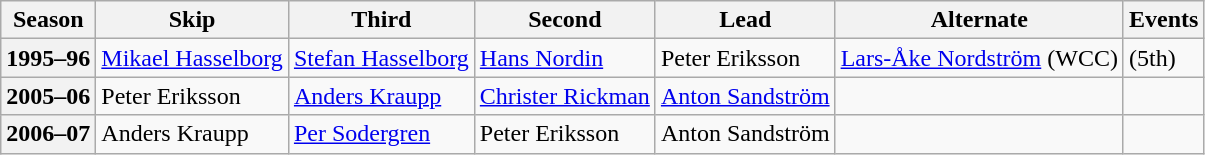<table class="wikitable">
<tr>
<th scope="col">Season</th>
<th scope="col">Skip</th>
<th scope="col">Third</th>
<th scope="col">Second</th>
<th scope="col">Lead</th>
<th scope="col">Alternate</th>
<th scope="col">Events</th>
</tr>
<tr>
<th scope="row">1995–96</th>
<td><a href='#'>Mikael Hasselborg</a></td>
<td><a href='#'>Stefan Hasselborg</a></td>
<td><a href='#'>Hans Nordin</a></td>
<td>Peter Eriksson</td>
<td><a href='#'>Lars-Åke Nordström</a> (WCC)</td>
<td> (5th)</td>
</tr>
<tr>
<th scope="row">2005–06</th>
<td>Peter Eriksson</td>
<td><a href='#'>Anders Kraupp</a></td>
<td><a href='#'>Christer Rickman</a></td>
<td><a href='#'>Anton Sandström</a></td>
<td></td>
<td></td>
</tr>
<tr>
<th scope="row">2006–07</th>
<td>Anders Kraupp</td>
<td><a href='#'>Per Sodergren</a></td>
<td>Peter Eriksson</td>
<td>Anton Sandström</td>
<td></td>
<td></td>
</tr>
</table>
